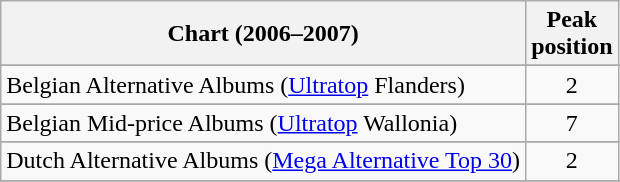<table class="wikitable sortable">
<tr>
<th>Chart (2006–2007)</th>
<th>Peak<br>position</th>
</tr>
<tr>
</tr>
<tr>
</tr>
<tr>
</tr>
<tr>
<td>Belgian Alternative Albums (<a href='#'>Ultratop</a> Flanders)</td>
<td align=center>2</td>
</tr>
<tr>
</tr>
<tr>
<td>Belgian Mid-price Albums (<a href='#'>Ultratop</a> Wallonia)</td>
<td align=center>7</td>
</tr>
<tr>
</tr>
<tr>
</tr>
<tr>
<td>Dutch Alternative Albums (<a href='#'>Mega Alternative Top 30</a>)</td>
<td align=center>2</td>
</tr>
<tr>
</tr>
<tr>
</tr>
<tr>
</tr>
<tr>
</tr>
<tr>
</tr>
<tr>
</tr>
<tr>
</tr>
<tr>
</tr>
<tr>
</tr>
<tr>
</tr>
<tr>
</tr>
<tr>
</tr>
<tr>
</tr>
<tr>
</tr>
</table>
